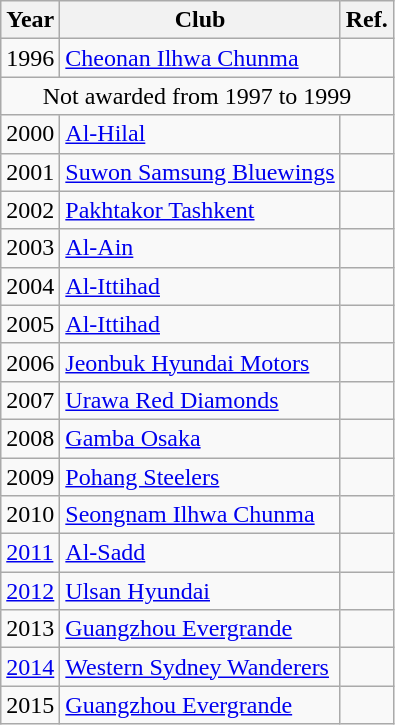<table class="wikitable">
<tr>
<th>Year</th>
<th>Club</th>
<th>Ref.</th>
</tr>
<tr>
<td>1996</td>
<td> <a href='#'>Cheonan Ilhwa Chunma</a></td>
<td></td>
</tr>
<tr>
<td colspan="3" align="center">Not awarded from 1997 to 1999</td>
</tr>
<tr>
<td>2000</td>
<td> <a href='#'>Al-Hilal</a></td>
<td></td>
</tr>
<tr>
<td>2001</td>
<td> <a href='#'>Suwon Samsung Bluewings</a></td>
<td></td>
</tr>
<tr>
<td>2002</td>
<td> <a href='#'>Pakhtakor Tashkent</a></td>
<td></td>
</tr>
<tr>
<td>2003</td>
<td> <a href='#'>Al-Ain</a></td>
<td></td>
</tr>
<tr>
<td>2004</td>
<td> <a href='#'>Al-Ittihad</a></td>
<td></td>
</tr>
<tr>
<td>2005</td>
<td> <a href='#'>Al-Ittihad</a></td>
<td></td>
</tr>
<tr>
<td>2006</td>
<td> <a href='#'>Jeonbuk Hyundai Motors</a></td>
<td></td>
</tr>
<tr>
<td>2007</td>
<td> <a href='#'>Urawa Red Diamonds</a></td>
<td></td>
</tr>
<tr>
<td>2008</td>
<td> <a href='#'>Gamba Osaka</a></td>
<td></td>
</tr>
<tr>
<td>2009</td>
<td> <a href='#'>Pohang Steelers</a></td>
<td></td>
</tr>
<tr>
<td>2010</td>
<td> <a href='#'>Seongnam Ilhwa Chunma</a></td>
<td></td>
</tr>
<tr>
<td><a href='#'>2011</a></td>
<td> <a href='#'>Al-Sadd</a></td>
<td></td>
</tr>
<tr>
<td><a href='#'>2012</a></td>
<td> <a href='#'>Ulsan Hyundai</a></td>
<td></td>
</tr>
<tr>
<td>2013</td>
<td> <a href='#'>Guangzhou Evergrande</a></td>
<td></td>
</tr>
<tr>
<td><a href='#'>2014</a></td>
<td> <a href='#'>Western Sydney Wanderers</a></td>
<td></td>
</tr>
<tr>
<td>2015</td>
<td> <a href='#'>Guangzhou Evergrande</a></td>
<td></td>
</tr>
</table>
